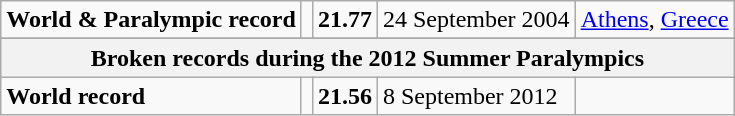<table class="wikitable">
<tr>
<td><strong>World & Paralympic record</strong></td>
<td></td>
<td><strong>21.77</strong></td>
<td>24 September 2004</td>
<td><a href='#'>Athens</a>, <a href='#'>Greece</a></td>
</tr>
<tr>
</tr>
<tr>
<th colspan="5">Broken records during the 2012 Summer Paralympics</th>
</tr>
<tr>
<td><strong>World record</strong></td>
<td></td>
<td><strong>21.56</strong></td>
<td>8 September 2012</td>
<td></td>
</tr>
</table>
